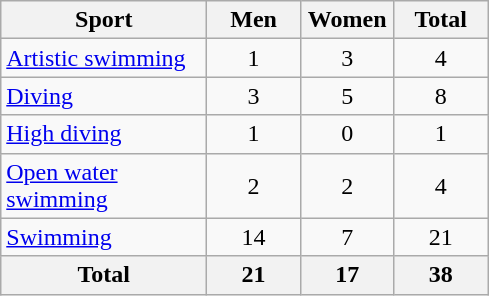<table class="wikitable sortable" style="text-align:center;">
<tr>
<th width=130>Sport</th>
<th width=55>Men</th>
<th width=55>Women</th>
<th width=55>Total</th>
</tr>
<tr>
<td align=left><a href='#'>Artistic swimming</a></td>
<td>1</td>
<td>3</td>
<td>4</td>
</tr>
<tr>
<td align=left><a href='#'>Diving</a></td>
<td>3</td>
<td>5</td>
<td>8</td>
</tr>
<tr>
<td align=left><a href='#'>High diving</a></td>
<td>1</td>
<td>0</td>
<td>1</td>
</tr>
<tr>
<td align=left><a href='#'>Open water swimming</a></td>
<td>2</td>
<td>2</td>
<td>4</td>
</tr>
<tr>
<td align=left><a href='#'>Swimming</a></td>
<td>14</td>
<td>7</td>
<td>21</td>
</tr>
<tr>
<th>Total</th>
<th>21</th>
<th>17</th>
<th><strong>38</strong></th>
</tr>
</table>
